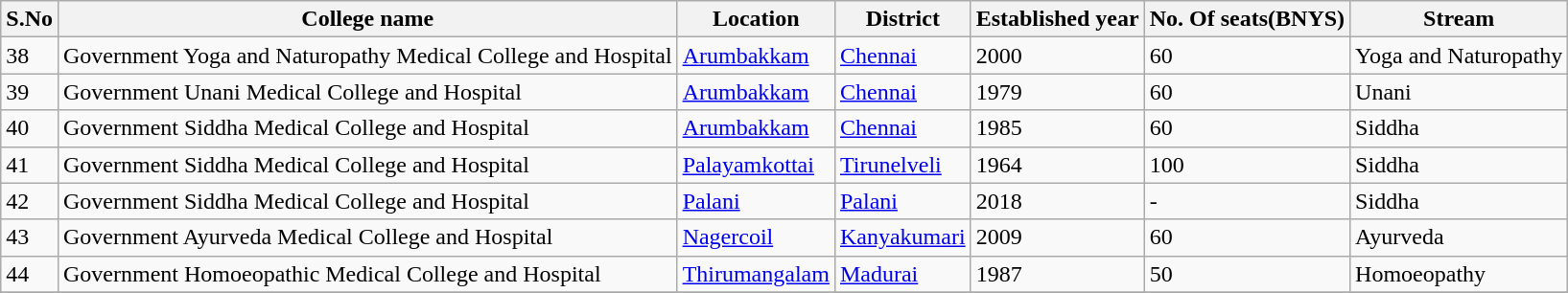<table class="wikitable sortable">
<tr>
<th>S.No</th>
<th>College name</th>
<th>Location</th>
<th>District</th>
<th>Established year</th>
<th>No. Of seats(BNYS)</th>
<th>Stream</th>
</tr>
<tr>
<td>38</td>
<td>Government Yoga and Naturopathy Medical College and  Hospital</td>
<td><a href='#'>Arumbakkam</a></td>
<td><a href='#'>Chennai</a></td>
<td>2000</td>
<td>60</td>
<td>Yoga and Naturopathy</td>
</tr>
<tr>
<td>39</td>
<td>Government Unani Medical College and  Hospital</td>
<td><a href='#'>Arumbakkam</a></td>
<td><a href='#'>Chennai</a></td>
<td>1979</td>
<td>60</td>
<td>Unani</td>
</tr>
<tr>
<td>40</td>
<td>Government Siddha Medical College and  Hospital</td>
<td><a href='#'>Arumbakkam</a></td>
<td><a href='#'>Chennai</a></td>
<td>1985</td>
<td>60</td>
<td>Siddha</td>
</tr>
<tr>
<td>41</td>
<td>Government Siddha Medical College and  Hospital</td>
<td><a href='#'>Palayamkottai</a></td>
<td><a href='#'>Tirunelveli</a></td>
<td>1964</td>
<td>100</td>
<td>Siddha</td>
</tr>
<tr>
<td>42</td>
<td>Government Siddha Medical College and  Hospital</td>
<td><a href='#'>Palani</a></td>
<td><a href='#'>Palani</a></td>
<td>2018</td>
<td>-</td>
<td>Siddha</td>
</tr>
<tr>
<td>43</td>
<td>Government Ayurveda Medical College and  Hospital</td>
<td><a href='#'>Nagercoil</a></td>
<td><a href='#'>Kanyakumari</a></td>
<td>2009</td>
<td>60</td>
<td>Ayurveda</td>
</tr>
<tr>
<td>44</td>
<td>Government Homoeopathic Medical College and  Hospital</td>
<td><a href='#'>Thirumangalam</a></td>
<td><a href='#'>Madurai</a></td>
<td>1987</td>
<td>50</td>
<td>Homoeopathy</td>
</tr>
<tr>
</tr>
</table>
